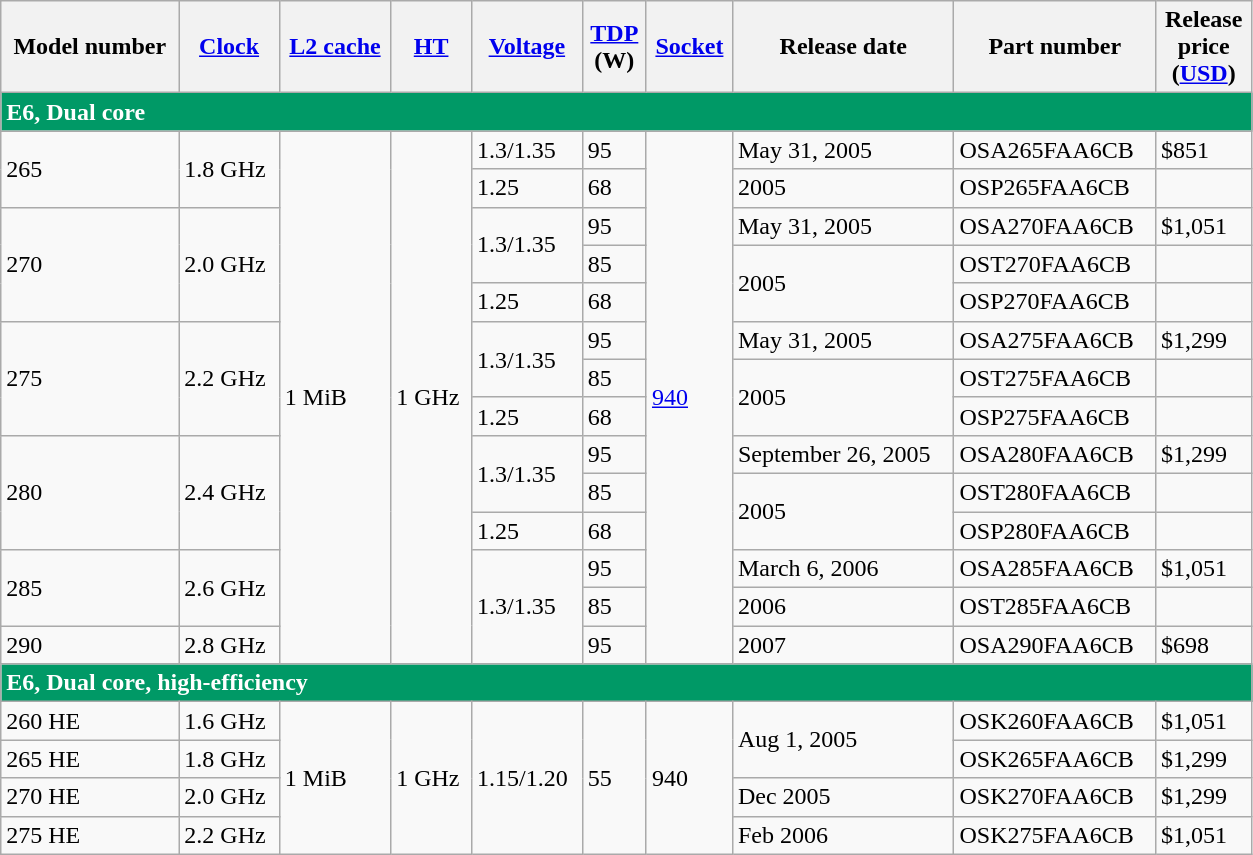<table style="width:835px; px;" class="wikitable">
<tr>
<th>Model number</th>
<th><a href='#'>Clock</a></th>
<th><a href='#'>L2 cache</a></th>
<th><a href='#'>HT</a></th>
<th><a href='#'>Voltage</a></th>
<th><a href='#'>TDP</a><br>(W)</th>
<th><a href='#'>Socket</a></th>
<th>Release date</th>
<th>Part number</th>
<th>Release<br>price<br>(<a href='#'>USD</a>)</th>
</tr>
<tr>
<td colspan="11" style="text-align:left; background:#096; color:white;"><strong>E6, Dual core</strong></td>
</tr>
<tr>
<td rowspan="2">265</td>
<td rowspan="2">1.8 GHz</td>
<td rowspan="14">1 MiB<br></td>
<td rowspan="14">1 GHz</td>
<td>1.3/1.35</td>
<td>95</td>
<td rowspan="14"><a href='#'>940</a></td>
<td>May 31, 2005</td>
<td>OSA265FAA6CB</td>
<td>$851</td>
</tr>
<tr>
<td>1.25</td>
<td>68</td>
<td>2005</td>
<td>OSP265FAA6CB</td>
<td></td>
</tr>
<tr>
<td rowspan="3">270</td>
<td rowspan="3">2.0 GHz</td>
<td rowspan="2">1.3/1.35</td>
<td>95</td>
<td>May 31, 2005</td>
<td>OSA270FAA6CB</td>
<td>$1,051</td>
</tr>
<tr>
<td>85</td>
<td rowspan="2">2005</td>
<td>OST270FAA6CB</td>
<td></td>
</tr>
<tr>
<td>1.25</td>
<td>68</td>
<td>OSP270FAA6CB</td>
<td></td>
</tr>
<tr>
<td rowspan="3">275</td>
<td rowspan="3">2.2 GHz</td>
<td rowspan="2">1.3/1.35</td>
<td>95</td>
<td>May 31, 2005</td>
<td>OSA275FAA6CB</td>
<td>$1,299</td>
</tr>
<tr>
<td>85</td>
<td rowspan="2">2005</td>
<td>OST275FAA6CB</td>
<td></td>
</tr>
<tr>
<td>1.25</td>
<td>68</td>
<td>OSP275FAA6CB</td>
<td></td>
</tr>
<tr>
<td rowspan="3">280</td>
<td rowspan="3">2.4 GHz</td>
<td rowspan="2">1.3/1.35</td>
<td>95</td>
<td>September 26, 2005</td>
<td>OSA280FAA6CB</td>
<td>$1,299</td>
</tr>
<tr>
<td>85</td>
<td rowspan="2">2005</td>
<td>OST280FAA6CB</td>
<td></td>
</tr>
<tr>
<td>1.25</td>
<td>68</td>
<td>OSP280FAA6CB</td>
<td></td>
</tr>
<tr>
<td rowspan="2">285</td>
<td rowspan="2">2.6 GHz</td>
<td rowspan="3">1.3/1.35</td>
<td>95</td>
<td>March 6, 2006</td>
<td>OSA285FAA6CB</td>
<td>$1,051</td>
</tr>
<tr>
<td>85</td>
<td>2006</td>
<td>OST285FAA6CB</td>
<td></td>
</tr>
<tr>
<td>290</td>
<td>2.8 GHz</td>
<td>95</td>
<td>2007</td>
<td>OSA290FAA6CB</td>
<td>$698</td>
</tr>
<tr>
<td colspan="11" style="text-align:left; background:#096; color:white;"><strong>E6, Dual core, high-efficiency</strong></td>
</tr>
<tr>
<td>260 HE</td>
<td>1.6 GHz</td>
<td rowspan="4">1 MiB<br></td>
<td rowspan="4">1 GHz</td>
<td rowspan="4">1.15/1.20</td>
<td rowspan="4">55</td>
<td rowspan="4">940</td>
<td rowspan="2">Aug 1, 2005</td>
<td>OSK260FAA6CB</td>
<td>$1,051</td>
</tr>
<tr>
<td>265 HE</td>
<td>1.8 GHz</td>
<td>OSK265FAA6CB</td>
<td>$1,299</td>
</tr>
<tr>
<td>270 HE</td>
<td>2.0 GHz</td>
<td>Dec 2005</td>
<td>OSK270FAA6CB</td>
<td>$1,299</td>
</tr>
<tr>
<td>275 HE</td>
<td>2.2 GHz</td>
<td>Feb 2006</td>
<td>OSK275FAA6CB</td>
<td>$1,051</td>
</tr>
</table>
